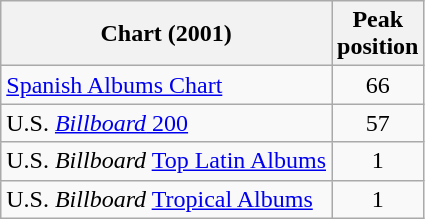<table class="wikitable">
<tr>
<th align="left">Chart (2001)</th>
<th align="left">Peak<br>position</th>
</tr>
<tr>
<td align="left"><a href='#'>Spanish Albums Chart</a></td>
<td style="text-align:center;">66</td>
</tr>
<tr>
<td align="left">U.S. <a href='#'><em>Billboard</em> 200</a></td>
<td style="text-align:center;">57</td>
</tr>
<tr>
<td align="left">U.S. <em>Billboard</em> <a href='#'>Top Latin Albums</a></td>
<td style="text-align:center;">1</td>
</tr>
<tr>
<td align="left">U.S. <em>Billboard</em> <a href='#'>Tropical Albums</a></td>
<td style="text-align:center;">1</td>
</tr>
</table>
